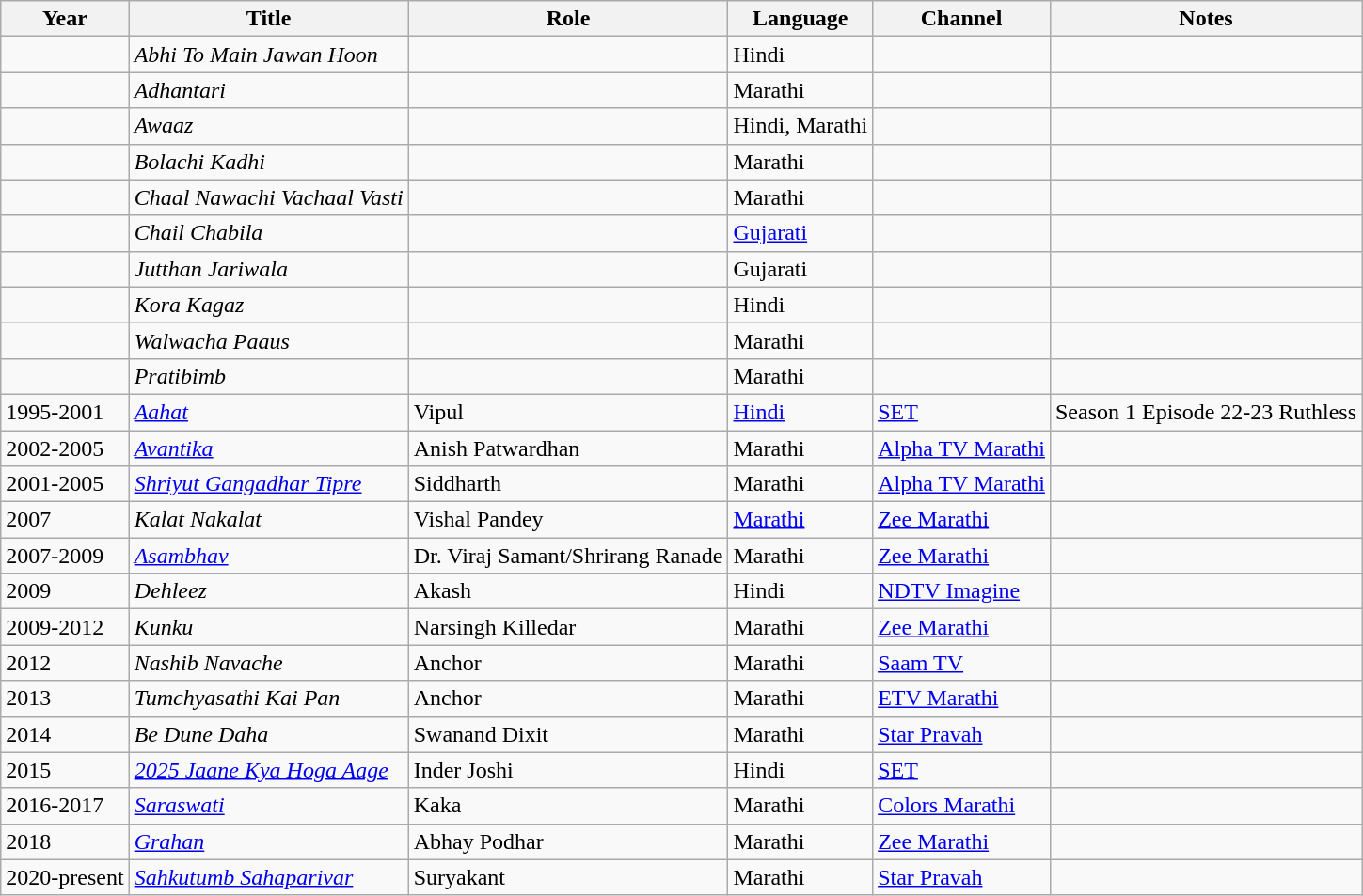<table class="wikitable sortable">
<tr>
<th>Year</th>
<th>Title</th>
<th>Role</th>
<th>Language</th>
<th>Channel</th>
<th>Notes</th>
</tr>
<tr>
<td></td>
<td><em>Abhi To Main Jawan Hoon</em></td>
<td></td>
<td>Hindi</td>
<td></td>
<td></td>
</tr>
<tr>
<td></td>
<td><em>Adhantari</em></td>
<td></td>
<td>Marathi</td>
<td></td>
<td></td>
</tr>
<tr>
<td></td>
<td><em>Awaaz</em></td>
<td></td>
<td>Hindi, Marathi</td>
<td></td>
<td></td>
</tr>
<tr>
<td></td>
<td><em>Bolachi Kadhi</em></td>
<td></td>
<td>Marathi</td>
<td></td>
<td></td>
</tr>
<tr>
<td></td>
<td><em>Chaal Nawachi Vachaal Vasti</em></td>
<td></td>
<td>Marathi</td>
<td></td>
<td></td>
</tr>
<tr>
<td></td>
<td><em>Chail Chabila</em></td>
<td></td>
<td><a href='#'>Gujarati</a></td>
<td></td>
<td></td>
</tr>
<tr>
<td></td>
<td><em>Jutthan Jariwala</em></td>
<td></td>
<td>Gujarati</td>
<td></td>
<td></td>
</tr>
<tr>
<td></td>
<td><em>Kora Kagaz</em></td>
<td></td>
<td>Hindi</td>
<td></td>
<td></td>
</tr>
<tr>
<td></td>
<td><em>Walwacha Paaus</em></td>
<td></td>
<td>Marathi</td>
<td></td>
<td></td>
</tr>
<tr>
<td></td>
<td><em>Pratibimb</em></td>
<td></td>
<td>Marathi</td>
<td></td>
<td></td>
</tr>
<tr>
<td>1995-2001</td>
<td><em><a href='#'>Aahat</a></em></td>
<td>Vipul</td>
<td><a href='#'>Hindi</a></td>
<td><a href='#'>SET</a></td>
<td>Season 1 Episode 22-23 Ruthless</td>
</tr>
<tr>
<td>2002-2005</td>
<td><em><a href='#'>Avantika</a></em></td>
<td>Anish Patwardhan</td>
<td>Marathi</td>
<td><a href='#'>Alpha TV Marathi</a></td>
<td></td>
</tr>
<tr>
<td>2001-2005</td>
<td><em><a href='#'>Shriyut Gangadhar Tipre</a></em></td>
<td>Siddharth</td>
<td>Marathi</td>
<td><a href='#'>Alpha TV Marathi</a></td>
<td></td>
</tr>
<tr>
<td>2007</td>
<td><em>Kalat Nakalat</em></td>
<td>Vishal Pandey</td>
<td><a href='#'>Marathi</a></td>
<td><a href='#'>Zee Marathi</a></td>
<td></td>
</tr>
<tr>
<td>2007-2009</td>
<td><em><a href='#'>Asambhav</a></em></td>
<td>Dr. Viraj Samant/Shrirang Ranade</td>
<td>Marathi</td>
<td><a href='#'>Zee Marathi</a></td>
<td></td>
</tr>
<tr>
<td>2009</td>
<td><em>Dehleez</em></td>
<td>Akash</td>
<td>Hindi</td>
<td><a href='#'>NDTV Imagine</a></td>
<td></td>
</tr>
<tr>
<td>2009-2012</td>
<td><em>Kunku</em></td>
<td>Narsingh Killedar</td>
<td>Marathi</td>
<td><a href='#'>Zee Marathi</a></td>
<td></td>
</tr>
<tr>
<td>2012</td>
<td><em>Nashib Navache</em></td>
<td>Anchor</td>
<td>Marathi</td>
<td><a href='#'>Saam TV</a></td>
<td></td>
</tr>
<tr>
<td>2013</td>
<td><em>Tumchyasathi Kai Pan</em></td>
<td>Anchor</td>
<td>Marathi</td>
<td><a href='#'>ETV Marathi</a></td>
<td></td>
</tr>
<tr>
<td>2014</td>
<td><em>Be Dune Daha</em></td>
<td>Swanand Dixit</td>
<td>Marathi</td>
<td><a href='#'>Star Pravah</a></td>
<td></td>
</tr>
<tr>
<td>2015</td>
<td><em><a href='#'>2025 Jaane Kya Hoga Aage</a></em></td>
<td>Inder Joshi</td>
<td>Hindi</td>
<td><a href='#'>SET</a></td>
<td></td>
</tr>
<tr>
<td>2016-2017</td>
<td><em><a href='#'>Saraswati</a></em></td>
<td>Kaka</td>
<td>Marathi</td>
<td><a href='#'>Colors Marathi</a></td>
<td></td>
</tr>
<tr>
<td>2018</td>
<td><em><a href='#'>Grahan</a></em></td>
<td>Abhay Podhar</td>
<td>Marathi</td>
<td><a href='#'>Zee Marathi</a></td>
<td></td>
</tr>
<tr>
<td>2020-present</td>
<td><em><a href='#'>Sahkutumb Sahaparivar</a></em></td>
<td>Suryakant</td>
<td>Marathi</td>
<td><a href='#'>Star Pravah</a></td>
<td></td>
</tr>
</table>
